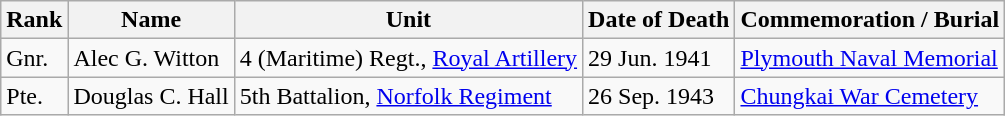<table class="wikitable">
<tr>
<th>Rank</th>
<th>Name</th>
<th>Unit</th>
<th>Date of Death</th>
<th>Commemoration / Burial</th>
</tr>
<tr>
<td>Gnr.</td>
<td>Alec G. Witton</td>
<td>4 (Maritime) Regt., <a href='#'>Royal Artillery</a></td>
<td>29 Jun. 1941</td>
<td><a href='#'>Plymouth Naval Memorial</a></td>
</tr>
<tr>
<td>Pte.</td>
<td>Douglas C. Hall</td>
<td>5th Battalion, <a href='#'>Norfolk Regiment</a></td>
<td>26 Sep. 1943</td>
<td><a href='#'>Chungkai War Cemetery</a></td>
</tr>
</table>
